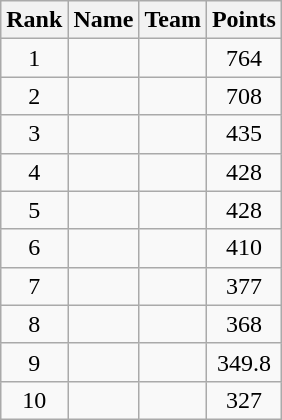<table class="wikitable sortable">
<tr>
<th>Rank</th>
<th>Name</th>
<th>Team</th>
<th>Points</th>
</tr>
<tr>
<td align=center>1</td>
<td></td>
<td></td>
<td align=center>764</td>
</tr>
<tr>
<td align=center>2</td>
<td></td>
<td></td>
<td align=center>708</td>
</tr>
<tr>
<td align=center>3</td>
<td></td>
<td></td>
<td align=center>435</td>
</tr>
<tr>
<td align=center>4</td>
<td></td>
<td></td>
<td align=center>428</td>
</tr>
<tr>
<td align=center>5</td>
<td></td>
<td></td>
<td align=center>428</td>
</tr>
<tr>
<td align=center>6</td>
<td></td>
<td></td>
<td align=center>410</td>
</tr>
<tr>
<td align=center>7</td>
<td></td>
<td></td>
<td align=center>377</td>
</tr>
<tr>
<td align=center>8</td>
<td></td>
<td></td>
<td align=center>368</td>
</tr>
<tr>
<td align=center>9</td>
<td></td>
<td></td>
<td align=center>349.8</td>
</tr>
<tr>
<td align=center>10</td>
<td></td>
<td></td>
<td align=center>327</td>
</tr>
</table>
